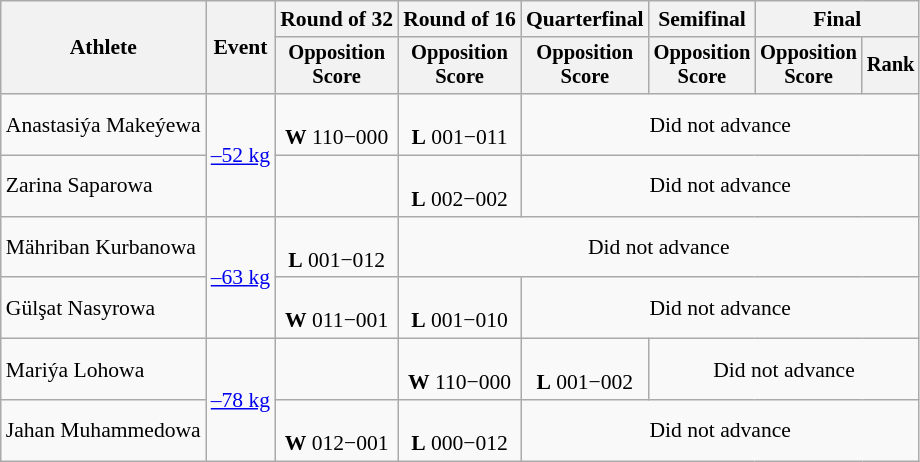<table class=wikitable style=font-size:90%;text-align:center>
<tr>
<th rowspan=2>Athlete</th>
<th rowspan=2>Event</th>
<th>Round of 32</th>
<th>Round of 16</th>
<th>Quarterfinal</th>
<th>Semifinal</th>
<th colspan=2>Final</th>
</tr>
<tr style=font-size:95%>
<th>Opposition<br>Score</th>
<th>Opposition<br>Score</th>
<th>Opposition<br>Score</th>
<th>Opposition<br>Score</th>
<th>Opposition<br>Score</th>
<th>Rank</th>
</tr>
<tr>
<td align=left>Anastasiýa Makeýewa</td>
<td align=left rowspan=2><a href='#'>–52 kg</a></td>
<td><br><strong>W</strong> 110−000</td>
<td><br><strong>L</strong> 001−011</td>
<td colspan=4>Did not advance</td>
</tr>
<tr>
<td align=left>Zarina Saparowa</td>
<td></td>
<td><br><strong>L</strong> 002−002</td>
<td colspan=4>Did not advance</td>
</tr>
<tr>
<td align=left>Mähriban Kurbanowa</td>
<td align=left rowspan=2><a href='#'>–63 kg</a></td>
<td><br><strong>L</strong> 001−012</td>
<td colspan=5>Did not advance</td>
</tr>
<tr>
<td align=left>Gülşat Nasyrowa</td>
<td><br><strong>W</strong> 011−001</td>
<td><br><strong>L</strong> 001−010</td>
<td colspan=4>Did not advance</td>
</tr>
<tr>
<td align=left>Mariýa Lohowa</td>
<td align=left rowspan=2><a href='#'>–78 kg</a></td>
<td></td>
<td><br><strong>W</strong> 110−000</td>
<td><br><strong>L</strong> 001−002</td>
<td colspan=3>Did not advance</td>
</tr>
<tr>
<td align=left>Jahan Muhammedowa</td>
<td><br><strong>W</strong> 012−001</td>
<td><br><strong>L</strong> 000−012</td>
<td colspan=4>Did not advance</td>
</tr>
</table>
